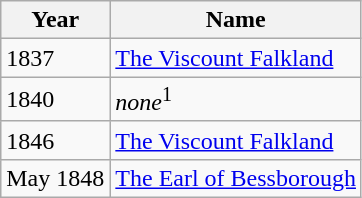<table class="wikitable sortable">
<tr>
<th>Year</th>
<th>Name</th>
</tr>
<tr>
<td>1837</td>
<td><a href='#'>The Viscount Falkland</a></td>
</tr>
<tr>
<td>1840</td>
<td><em>none</em><sup>1</sup></td>
</tr>
<tr>
<td>1846</td>
<td><a href='#'>The Viscount Falkland</a></td>
</tr>
<tr>
<td>May 1848</td>
<td><a href='#'>The Earl of Bessborough</a></td>
</tr>
</table>
